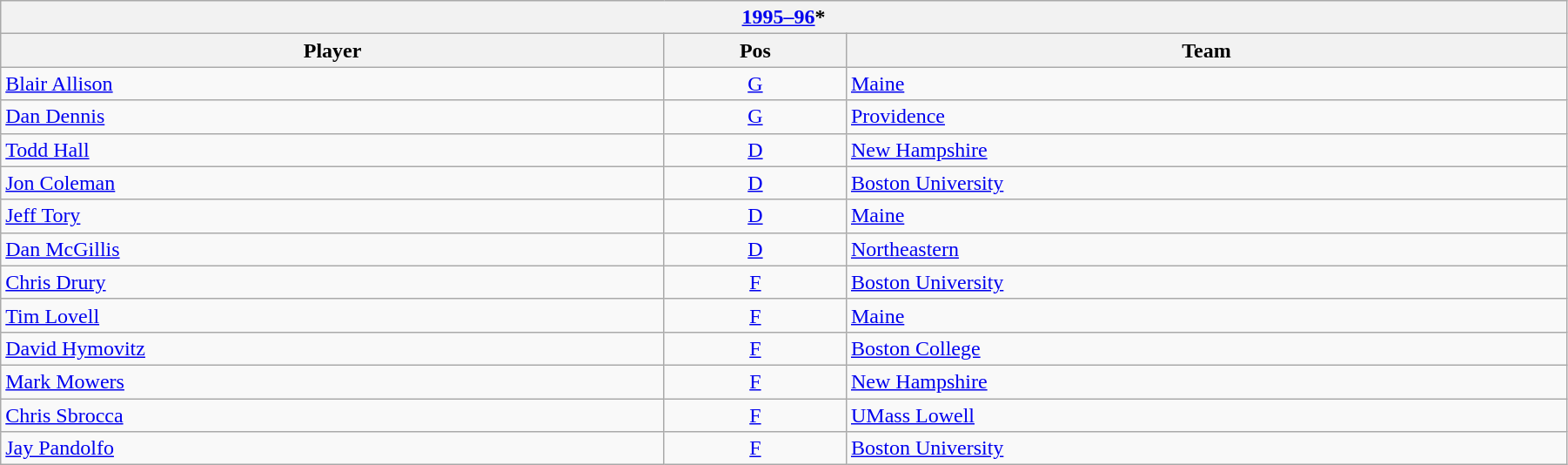<table class="wikitable" width=95%>
<tr>
<th colspan=3><a href='#'>1995–96</a>*</th>
</tr>
<tr>
<th>Player</th>
<th>Pos</th>
<th>Team</th>
</tr>
<tr>
<td><a href='#'>Blair Allison</a></td>
<td align=center><a href='#'>G</a></td>
<td><a href='#'>Maine</a></td>
</tr>
<tr>
<td><a href='#'>Dan Dennis</a></td>
<td align=center><a href='#'>G</a></td>
<td><a href='#'>Providence</a></td>
</tr>
<tr>
<td><a href='#'>Todd Hall</a></td>
<td align=center><a href='#'>D</a></td>
<td><a href='#'>New Hampshire</a></td>
</tr>
<tr>
<td><a href='#'>Jon Coleman</a></td>
<td align=center><a href='#'>D</a></td>
<td><a href='#'>Boston University</a></td>
</tr>
<tr>
<td><a href='#'>Jeff Tory</a></td>
<td align=center><a href='#'>D</a></td>
<td><a href='#'>Maine</a></td>
</tr>
<tr>
<td><a href='#'>Dan McGillis</a></td>
<td align=center><a href='#'>D</a></td>
<td><a href='#'>Northeastern</a></td>
</tr>
<tr>
<td><a href='#'>Chris Drury</a></td>
<td align=center><a href='#'>F</a></td>
<td><a href='#'>Boston University</a></td>
</tr>
<tr>
<td><a href='#'>Tim Lovell</a></td>
<td align=center><a href='#'>F</a></td>
<td><a href='#'>Maine</a></td>
</tr>
<tr>
<td><a href='#'>David Hymovitz</a></td>
<td align=center><a href='#'>F</a></td>
<td><a href='#'>Boston College</a></td>
</tr>
<tr>
<td><a href='#'>Mark Mowers</a></td>
<td align=center><a href='#'>F</a></td>
<td><a href='#'>New Hampshire</a></td>
</tr>
<tr>
<td><a href='#'>Chris Sbrocca</a></td>
<td align=center><a href='#'>F</a></td>
<td><a href='#'>UMass Lowell</a></td>
</tr>
<tr>
<td><a href='#'>Jay Pandolfo</a></td>
<td align=center><a href='#'>F</a></td>
<td><a href='#'>Boston University</a></td>
</tr>
</table>
